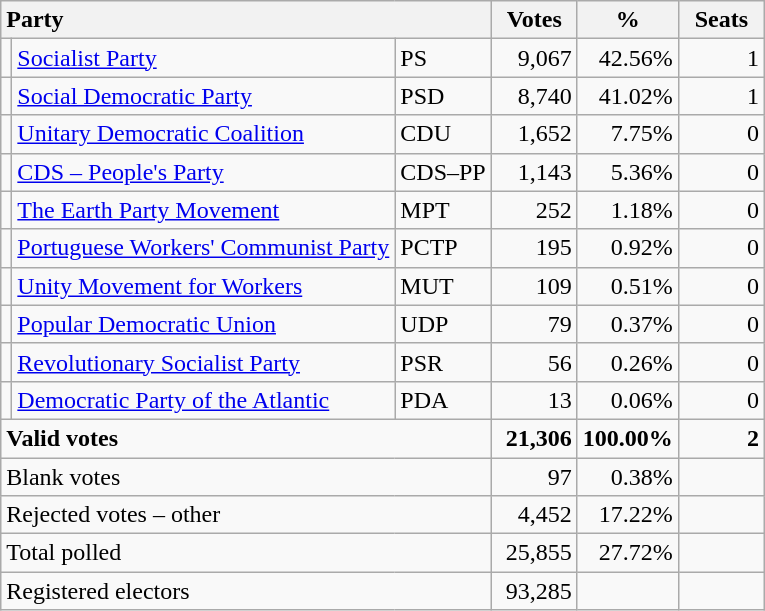<table class="wikitable" border="1" style="text-align:right;">
<tr>
<th style="text-align:left;" colspan=3>Party</th>
<th align=center width="50">Votes</th>
<th align=center width="50">%</th>
<th align=center width="50">Seats</th>
</tr>
<tr>
<td></td>
<td align=left><a href='#'>Socialist Party</a></td>
<td align=left>PS</td>
<td>9,067</td>
<td>42.56%</td>
<td>1</td>
</tr>
<tr>
<td></td>
<td align=left><a href='#'>Social Democratic Party</a></td>
<td align=left>PSD</td>
<td>8,740</td>
<td>41.02%</td>
<td>1</td>
</tr>
<tr>
<td></td>
<td align=left style="white-space: nowrap;"><a href='#'>Unitary Democratic Coalition</a></td>
<td align=left>CDU</td>
<td>1,652</td>
<td>7.75%</td>
<td>0</td>
</tr>
<tr>
<td></td>
<td align=left><a href='#'>CDS – People's Party</a></td>
<td align=left style="white-space: nowrap;">CDS–PP</td>
<td>1,143</td>
<td>5.36%</td>
<td>0</td>
</tr>
<tr>
<td></td>
<td align=left><a href='#'>The Earth Party Movement</a></td>
<td align=left>MPT</td>
<td>252</td>
<td>1.18%</td>
<td>0</td>
</tr>
<tr>
<td></td>
<td align=left><a href='#'>Portuguese Workers' Communist Party</a></td>
<td align=left>PCTP</td>
<td>195</td>
<td>0.92%</td>
<td>0</td>
</tr>
<tr>
<td></td>
<td align=left><a href='#'>Unity Movement for Workers</a></td>
<td align=left>MUT</td>
<td>109</td>
<td>0.51%</td>
<td>0</td>
</tr>
<tr>
<td></td>
<td align=left><a href='#'>Popular Democratic Union</a></td>
<td align=left>UDP</td>
<td>79</td>
<td>0.37%</td>
<td>0</td>
</tr>
<tr>
<td></td>
<td align=left><a href='#'>Revolutionary Socialist Party</a></td>
<td align=left>PSR</td>
<td>56</td>
<td>0.26%</td>
<td>0</td>
</tr>
<tr>
<td></td>
<td align=left><a href='#'>Democratic Party of the Atlantic</a></td>
<td align=left>PDA</td>
<td>13</td>
<td>0.06%</td>
<td>0</td>
</tr>
<tr style="font-weight:bold">
<td align=left colspan=3>Valid votes</td>
<td>21,306</td>
<td>100.00%</td>
<td>2</td>
</tr>
<tr>
<td align=left colspan=3>Blank votes</td>
<td>97</td>
<td>0.38%</td>
<td></td>
</tr>
<tr>
<td align=left colspan=3>Rejected votes – other</td>
<td>4,452</td>
<td>17.22%</td>
<td></td>
</tr>
<tr>
<td align=left colspan=3>Total polled</td>
<td>25,855</td>
<td>27.72%</td>
<td></td>
</tr>
<tr>
<td align=left colspan=3>Registered electors</td>
<td>93,285</td>
<td></td>
<td></td>
</tr>
</table>
